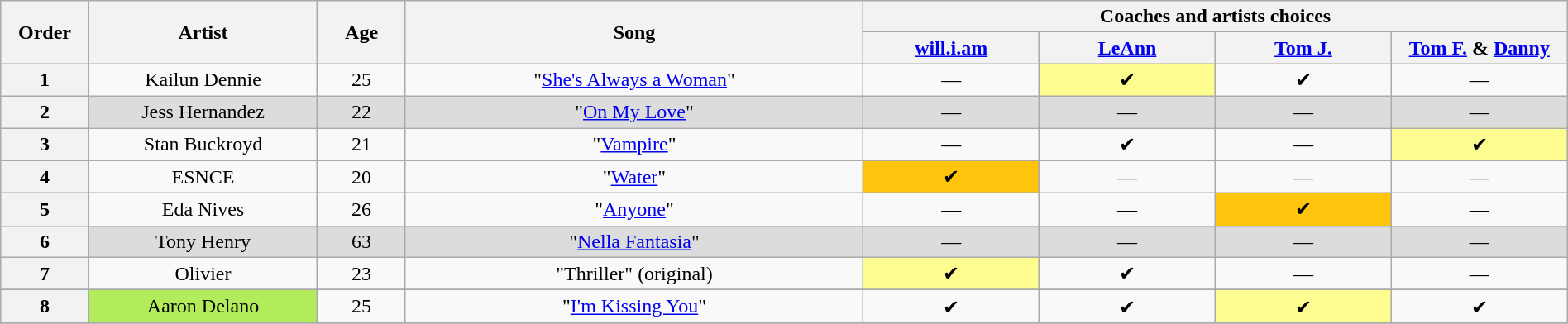<table class="wikitable" style="text-align:center; width:100%;">
<tr>
<th rowspan="2" scope="col" style="width:05%;">Order</th>
<th rowspan="2" scope="col" style="width:13%;">Artist</th>
<th rowspan="2" scope="col" style="width:05%;">Age</th>
<th rowspan="2" scope="col" style="width:26%;">Song</th>
<th colspan="4" scope="col" style="width:40%;">Coaches and artists choices</th>
</tr>
<tr>
<th style="width:10%;"><a href='#'>will.i.am</a></th>
<th style="width:10%;"><a href='#'>LeAnn</a></th>
<th style="width:10%;"><a href='#'>Tom J.</a></th>
<th style="width:10%;"><a href='#'>Tom F.</a> & <a href='#'>Danny</a></th>
</tr>
<tr>
<th>1</th>
<td scope="row">Kailun Dennie</td>
<td>25</td>
<td>"<a href='#'>She's Always a Woman</a>"</td>
<td>—</td>
<td style="background:#fdfc8f">✔</td>
<td>✔</td>
<td>—</td>
</tr>
<tr style="background:#DCDCDC">
<th>2</th>
<td scope="row">Jess Hernandez</td>
<td>22</td>
<td>"<a href='#'>On My Love</a>"</td>
<td>—</td>
<td>—</td>
<td>—</td>
<td>—</td>
</tr>
<tr>
<th>3</th>
<td scope="row">Stan Buckroyd</td>
<td>21</td>
<td>"<a href='#'>Vampire</a>"</td>
<td>—</td>
<td>✔</td>
<td>—</td>
<td style="background:#fdfc8f">✔</td>
</tr>
<tr>
<th>4</th>
<td scope="row">ESNCE</td>
<td>20</td>
<td>"<a href='#'>Water</a>"</td>
<td style="background:#ffc40c">✔</td>
<td>—</td>
<td>—</td>
<td>—</td>
</tr>
<tr>
<th>5</th>
<td scope="row">Eda Nives</td>
<td>26</td>
<td>"<a href='#'>Anyone</a>"</td>
<td>—</td>
<td>—</td>
<td style="background:#ffc40c">✔</td>
<td>—</td>
</tr>
<tr style="background:#DCDCDC">
<th>6</th>
<td scope="row">Tony Henry</td>
<td>63</td>
<td>"<a href='#'>Nella Fantasia</a>"</td>
<td>—</td>
<td>—</td>
<td>—</td>
<td>—</td>
</tr>
<tr>
<th>7</th>
<td scope="row">Olivier</td>
<td>23</td>
<td>"Thriller" (original)</td>
<td style="background:#fdfc8f">✔</td>
<td>✔</td>
<td>—</td>
<td>—</td>
</tr>
<tr>
</tr>
<tr>
<th>8</th>
<td style="background:#B2EC5D">Aaron Delano</td>
<td>25</td>
<td>"<a href='#'>I'm Kissing You</a>"</td>
<td>✔</td>
<td>✔</td>
<td style="background:#fdfc8f">✔</td>
<td>✔</td>
</tr>
<tr>
</tr>
</table>
